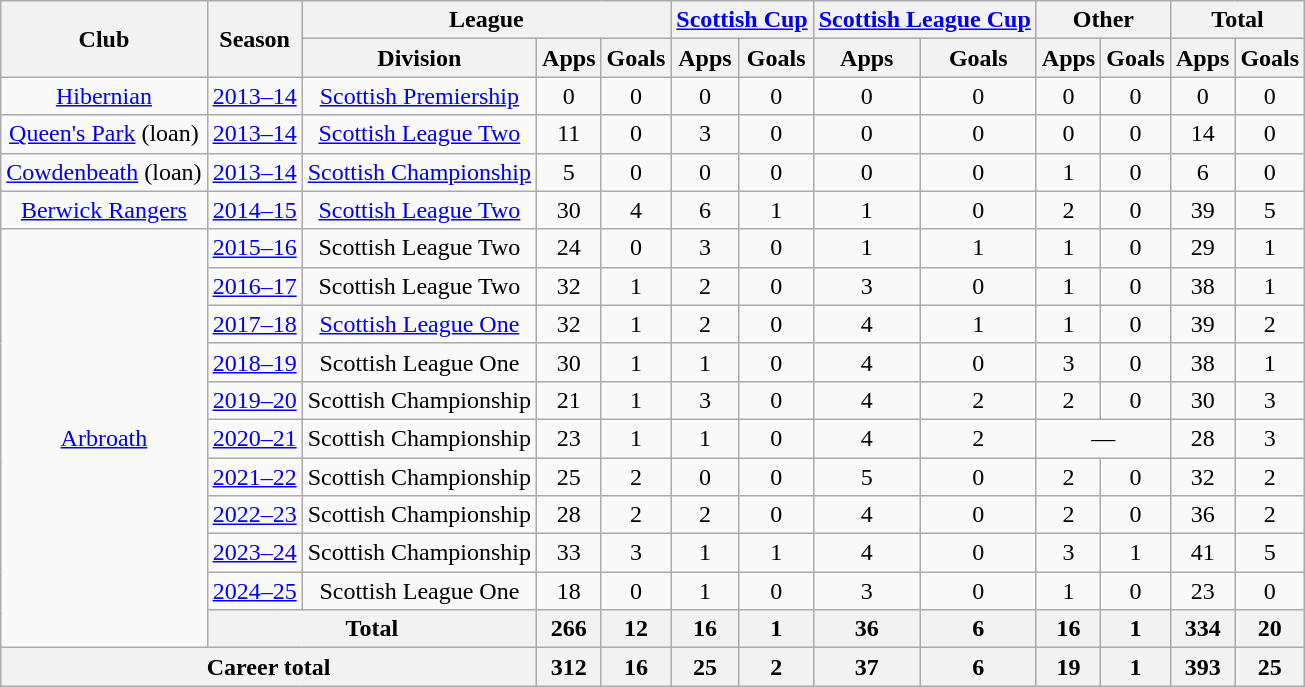<table class="wikitable" style="text-align:center">
<tr>
<th rowspan="2">Club</th>
<th rowspan="2">Season</th>
<th colspan="3">League</th>
<th colspan="2"><a href='#'>Scottish Cup</a></th>
<th colspan="2"><a href='#'>Scottish League Cup</a></th>
<th colspan="2">Other</th>
<th colspan="2">Total</th>
</tr>
<tr>
<th>Division</th>
<th>Apps</th>
<th>Goals</th>
<th>Apps</th>
<th>Goals</th>
<th>Apps</th>
<th>Goals</th>
<th>Apps</th>
<th>Goals</th>
<th>Apps</th>
<th>Goals</th>
</tr>
<tr>
<td><a href='#'>Hibernian</a></td>
<td><a href='#'>2013–14</a></td>
<td><a href='#'>Scottish Premiership</a></td>
<td>0</td>
<td>0</td>
<td>0</td>
<td>0</td>
<td>0</td>
<td>0</td>
<td>0</td>
<td>0</td>
<td>0</td>
<td>0</td>
</tr>
<tr>
<td><a href='#'>Queen's Park</a> (loan)</td>
<td><a href='#'>2013–14</a></td>
<td><a href='#'>Scottish League Two</a></td>
<td>11</td>
<td>0</td>
<td>3</td>
<td>0</td>
<td>0</td>
<td>0</td>
<td>0</td>
<td>0</td>
<td>14</td>
<td>0</td>
</tr>
<tr>
<td><a href='#'>Cowdenbeath</a> (loan)</td>
<td><a href='#'>2013–14</a></td>
<td><a href='#'>Scottish Championship</a></td>
<td>5</td>
<td>0</td>
<td>0</td>
<td>0</td>
<td>0</td>
<td>0</td>
<td>1</td>
<td>0</td>
<td>6</td>
<td>0</td>
</tr>
<tr>
<td><a href='#'>Berwick Rangers</a></td>
<td><a href='#'>2014–15</a></td>
<td><a href='#'>Scottish League Two</a></td>
<td>30</td>
<td>4</td>
<td>6</td>
<td>1</td>
<td>1</td>
<td>0</td>
<td>2</td>
<td>0</td>
<td>39</td>
<td>5</td>
</tr>
<tr>
<td rowspan="11"><a href='#'>Arbroath</a></td>
<td><a href='#'>2015–16</a></td>
<td>Scottish League Two</td>
<td>24</td>
<td>0</td>
<td>3</td>
<td>0</td>
<td>1</td>
<td>1</td>
<td>1</td>
<td>0</td>
<td>29</td>
<td>1</td>
</tr>
<tr>
<td><a href='#'>2016–17</a></td>
<td>Scottish League Two</td>
<td>32</td>
<td>1</td>
<td>2</td>
<td>0</td>
<td>3</td>
<td>0</td>
<td>1</td>
<td>0</td>
<td>38</td>
<td>1</td>
</tr>
<tr>
<td><a href='#'>2017–18</a></td>
<td><a href='#'>Scottish League One</a></td>
<td>32</td>
<td>1</td>
<td>2</td>
<td>0</td>
<td>4</td>
<td>1</td>
<td>1</td>
<td>0</td>
<td>39</td>
<td>2</td>
</tr>
<tr>
<td><a href='#'>2018–19</a></td>
<td>Scottish League One</td>
<td>30</td>
<td>1</td>
<td>1</td>
<td>0</td>
<td>4</td>
<td>0</td>
<td>3</td>
<td>0</td>
<td>38</td>
<td>1</td>
</tr>
<tr>
<td><a href='#'>2019–20</a></td>
<td>Scottish Championship</td>
<td>21</td>
<td>1</td>
<td>3</td>
<td>0</td>
<td>4</td>
<td>2</td>
<td>2</td>
<td>0</td>
<td>30</td>
<td>3</td>
</tr>
<tr>
<td><a href='#'>2020–21</a></td>
<td>Scottish Championship</td>
<td>23</td>
<td>1</td>
<td>1</td>
<td>0</td>
<td>4</td>
<td>2</td>
<td colspan="2">—</td>
<td>28</td>
<td>3</td>
</tr>
<tr>
<td><a href='#'>2021–22</a></td>
<td>Scottish Championship</td>
<td>25</td>
<td>2</td>
<td>0</td>
<td>0</td>
<td>5</td>
<td>0</td>
<td>2</td>
<td>0</td>
<td>32</td>
<td>2</td>
</tr>
<tr>
<td><a href='#'>2022–23</a></td>
<td>Scottish Championship</td>
<td>28</td>
<td>2</td>
<td>2</td>
<td>0</td>
<td>4</td>
<td>0</td>
<td>2</td>
<td>0</td>
<td>36</td>
<td>2</td>
</tr>
<tr>
<td><a href='#'>2023–24</a></td>
<td>Scottish Championship</td>
<td>33</td>
<td>3</td>
<td>1</td>
<td>1</td>
<td>4</td>
<td>0</td>
<td>3</td>
<td>1</td>
<td>41</td>
<td>5</td>
</tr>
<tr>
<td><a href='#'>2024–25</a></td>
<td>Scottish League One</td>
<td>18</td>
<td>0</td>
<td>1</td>
<td>0</td>
<td>3</td>
<td>0</td>
<td>1</td>
<td>0</td>
<td>23</td>
<td>0</td>
</tr>
<tr>
<th colspan="2">Total</th>
<th>266</th>
<th>12</th>
<th>16</th>
<th>1</th>
<th>36</th>
<th>6</th>
<th>16</th>
<th>1</th>
<th>334</th>
<th>20</th>
</tr>
<tr>
<th colspan="3">Career total</th>
<th>312</th>
<th>16</th>
<th>25</th>
<th>2</th>
<th>37</th>
<th>6</th>
<th>19</th>
<th>1</th>
<th>393</th>
<th>25</th>
</tr>
</table>
